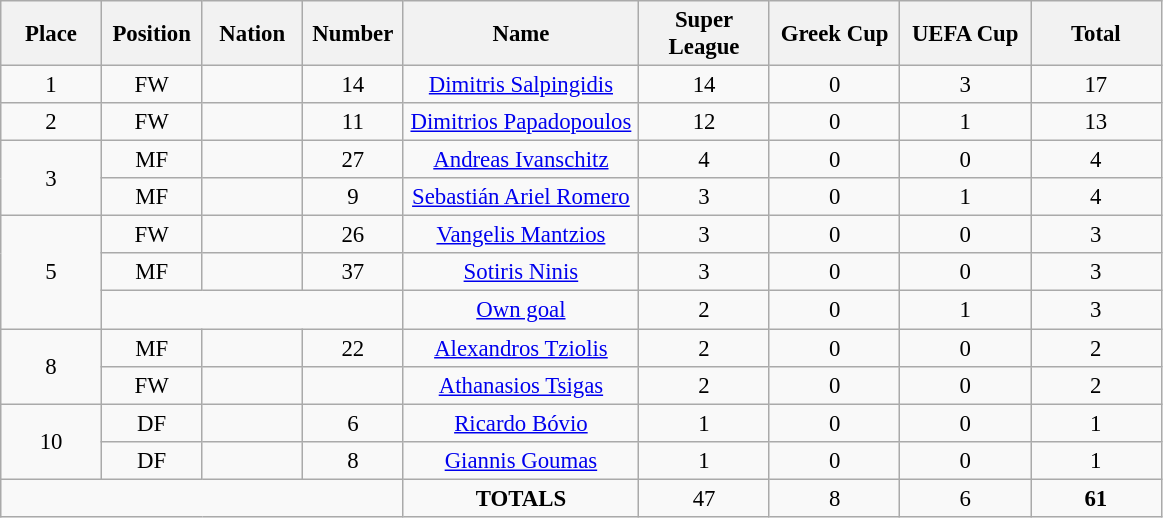<table class="wikitable" style="font-size: 95%; text-align: center;">
<tr>
<th width=60>Place</th>
<th width=60>Position</th>
<th width=60>Nation</th>
<th width=60>Number</th>
<th width=150>Name</th>
<th width=80>Super League</th>
<th width=80>Greek Cup</th>
<th width=80>UEFA Cup</th>
<th width=80><strong>Total</strong></th>
</tr>
<tr>
<td>1</td>
<td>FW</td>
<td></td>
<td>14</td>
<td><a href='#'>Dimitris Salpingidis</a></td>
<td>14</td>
<td>0</td>
<td>3</td>
<td>17</td>
</tr>
<tr>
<td>2</td>
<td>FW</td>
<td></td>
<td>11</td>
<td><a href='#'>Dimitrios Papadopoulos</a></td>
<td>12</td>
<td>0</td>
<td>1</td>
<td>13</td>
</tr>
<tr>
<td rowspan="2">3</td>
<td>MF</td>
<td></td>
<td>27</td>
<td><a href='#'>Andreas Ivanschitz</a></td>
<td>4</td>
<td>0</td>
<td>0</td>
<td>4</td>
</tr>
<tr>
<td>MF</td>
<td></td>
<td>9</td>
<td><a href='#'>Sebastián Ariel Romero</a></td>
<td>3</td>
<td>0</td>
<td>1</td>
<td>4</td>
</tr>
<tr>
<td rowspan="3">5</td>
<td>FW</td>
<td></td>
<td>26</td>
<td><a href='#'>Vangelis Mantzios</a></td>
<td>3</td>
<td>0</td>
<td>0</td>
<td>3</td>
</tr>
<tr>
<td>MF</td>
<td></td>
<td>37</td>
<td><a href='#'>Sotiris Ninis</a></td>
<td>3</td>
<td>0</td>
<td>0</td>
<td>3</td>
</tr>
<tr>
<td colspan="3"></td>
<td><a href='#'>Own goal</a></td>
<td>2</td>
<td>0</td>
<td>1</td>
<td>3</td>
</tr>
<tr>
<td rowspan="2">8</td>
<td>MF</td>
<td></td>
<td>22</td>
<td><a href='#'>Alexandros Tziolis</a></td>
<td>2</td>
<td>0</td>
<td>0</td>
<td>2</td>
</tr>
<tr>
<td>FW</td>
<td></td>
<td></td>
<td><a href='#'>Athanasios Tsigas</a></td>
<td>2</td>
<td>0</td>
<td>0</td>
<td>2</td>
</tr>
<tr>
<td rowspan="2">10</td>
<td>DF</td>
<td></td>
<td>6</td>
<td><a href='#'>Ricardo Bóvio</a></td>
<td>1</td>
<td>0</td>
<td>0</td>
<td>1</td>
</tr>
<tr>
<td>DF</td>
<td></td>
<td>8</td>
<td><a href='#'>Giannis Goumas</a></td>
<td>1</td>
<td>0</td>
<td>0</td>
<td>1</td>
</tr>
<tr>
<td colspan="4"></td>
<td><strong>TOTALS</strong></td>
<td>47</td>
<td>8</td>
<td>6</td>
<td><strong>61</strong></td>
</tr>
</table>
